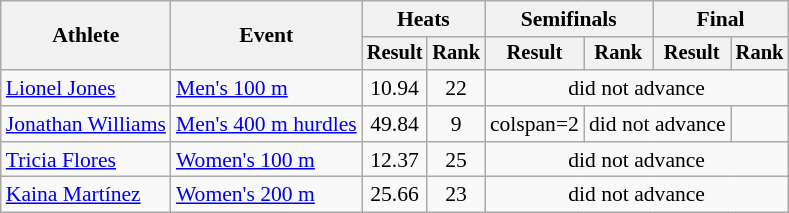<table class=wikitable style="font-size:90%">
<tr>
<th rowspan="2">Athlete</th>
<th rowspan="2">Event</th>
<th colspan="2">Heats</th>
<th colspan="2">Semifinals</th>
<th colspan="2">Final</th>
</tr>
<tr style="font-size:95%">
<th>Result</th>
<th>Rank</th>
<th>Result</th>
<th>Rank</th>
<th>Result</th>
<th>Rank</th>
</tr>
<tr align=center>
<td align=left><a href='#'>Lionel Jones</a></td>
<td align=left><a href='#'>Men's 100 m</a></td>
<td>10.94</td>
<td>22</td>
<td colspan=4>did not advance</td>
</tr>
<tr align=center>
<td align=left><a href='#'>Jonathan Williams</a></td>
<td align=left><a href='#'>Men's 400 m hurdles</a></td>
<td>49.84</td>
<td>9</td>
<td>colspan=2 </td>
<td colspan=2>did not advance</td>
</tr>
<tr align=center>
<td align=left><a href='#'>Tricia Flores</a></td>
<td align=left><a href='#'>Women's 100 m</a></td>
<td>12.37</td>
<td>25</td>
<td colspan=4>did not advance</td>
</tr>
<tr align=center>
<td align=left><a href='#'>Kaina Martínez</a></td>
<td align=left><a href='#'>Women's 200 m</a></td>
<td>25.66</td>
<td>23</td>
<td colspan=4>did not advance</td>
</tr>
</table>
